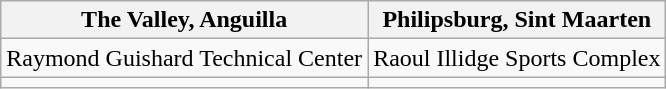<table class="wikitable">
<tr>
<th>The Valley, Anguilla</th>
<th>Philipsburg, Sint Maarten</th>
</tr>
<tr>
<td>Raymond Guishard Technical Center</td>
<td>Raoul Illidge Sports Complex</td>
</tr>
<tr>
<td><small></small></td>
<td><small></small></td>
</tr>
</table>
